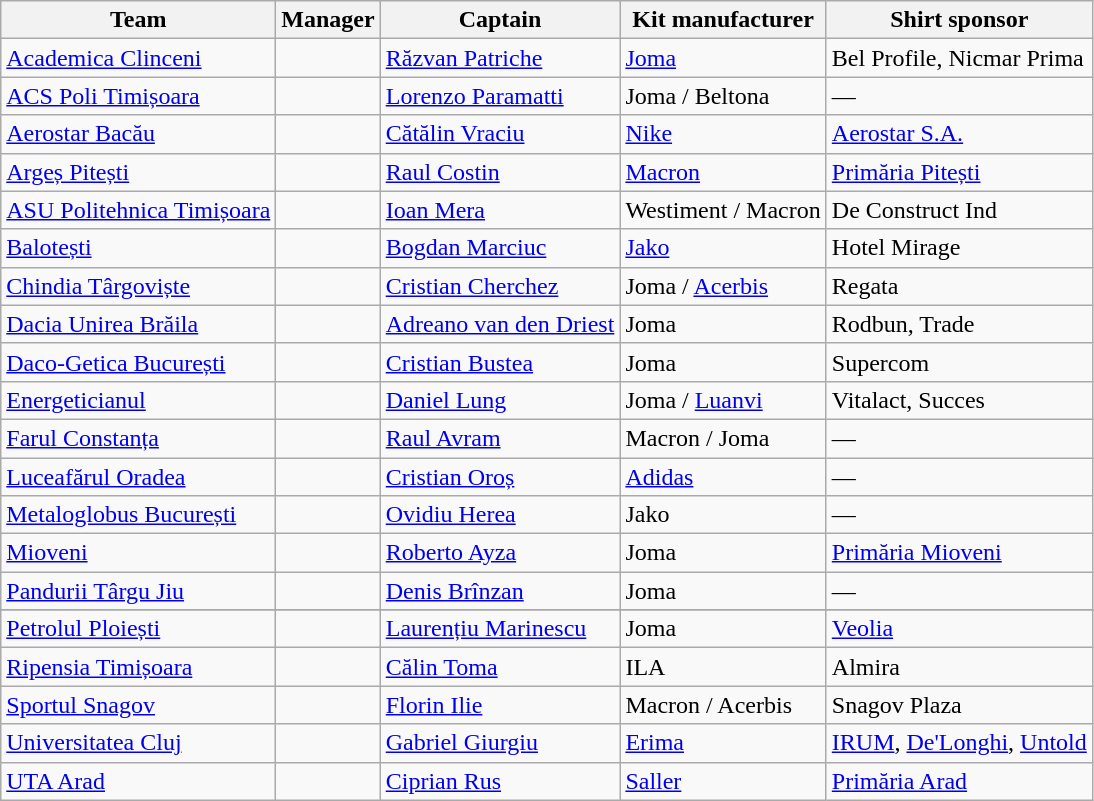<table class="wikitable sortable" style="text-align: left;">
<tr>
<th>Team</th>
<th>Manager</th>
<th>Captain</th>
<th>Kit manufacturer</th>
<th>Shirt sponsor</th>
</tr>
<tr>
<td><a href='#'>Academica Clinceni</a></td>
<td> </td>
<td> <a href='#'>Răzvan Patriche</a></td>
<td><a href='#'>Joma</a></td>
<td>Bel Profile, Nicmar Prima</td>
</tr>
<tr>
<td><a href='#'>ACS Poli Timișoara</a></td>
<td> </td>
<td> <a href='#'>Lorenzo Paramatti</a></td>
<td>Joma / Beltona</td>
<td>—</td>
</tr>
<tr>
<td><a href='#'>Aerostar Bacău</a></td>
<td> </td>
<td> <a href='#'>Cătălin Vraciu</a></td>
<td><a href='#'>Nike</a></td>
<td><a href='#'>Aerostar S.A.</a></td>
</tr>
<tr>
<td><a href='#'>Argeș Pitești</a></td>
<td> </td>
<td> <a href='#'>Raul Costin</a></td>
<td><a href='#'>Macron</a></td>
<td><a href='#'>Primăria Pitești</a></td>
</tr>
<tr>
<td><a href='#'>ASU Politehnica Timișoara</a></td>
<td> </td>
<td> <a href='#'>Ioan Mera</a></td>
<td>Westiment / Macron</td>
<td>De Construct Ind</td>
</tr>
<tr>
<td><a href='#'>Balotești</a></td>
<td> </td>
<td> <a href='#'>Bogdan Marciuc</a></td>
<td><a href='#'>Jako</a></td>
<td>Hotel Mirage</td>
</tr>
<tr>
<td><a href='#'>Chindia Târgoviște</a></td>
<td> </td>
<td> <a href='#'>Cristian Cherchez</a></td>
<td>Joma / <a href='#'>Acerbis</a></td>
<td>Regata</td>
</tr>
<tr>
<td><a href='#'>Dacia Unirea Brăila</a></td>
<td> </td>
<td> <a href='#'>Adreano van den Driest</a></td>
<td>Joma</td>
<td>Rodbun,  Trade</td>
</tr>
<tr>
<td><a href='#'>Daco-Getica București</a></td>
<td> </td>
<td> <a href='#'>Cristian Bustea</a></td>
<td>Joma</td>
<td>Supercom</td>
</tr>
<tr>
<td><a href='#'>Energeticianul</a></td>
<td> </td>
<td> <a href='#'>Daniel Lung</a></td>
<td>Joma / <a href='#'>Luanvi</a></td>
<td>Vitalact, Succes</td>
</tr>
<tr>
<td><a href='#'>Farul Constanța</a></td>
<td> </td>
<td> <a href='#'>Raul Avram</a></td>
<td>Macron / Joma</td>
<td>—</td>
</tr>
<tr>
<td><a href='#'>Luceafărul Oradea</a></td>
<td> </td>
<td> <a href='#'>Cristian Oroș</a></td>
<td><a href='#'>Adidas</a></td>
<td>—</td>
</tr>
<tr>
<td><a href='#'>Metaloglobus București</a></td>
<td> </td>
<td> <a href='#'>Ovidiu Herea</a></td>
<td>Jako</td>
<td>—</td>
</tr>
<tr>
<td><a href='#'>Mioveni</a></td>
<td> </td>
<td> <a href='#'>Roberto Ayza</a></td>
<td>Joma</td>
<td><a href='#'>Primăria Mioveni</a></td>
</tr>
<tr>
<td><a href='#'>Pandurii Târgu Jiu</a></td>
<td> </td>
<td> <a href='#'>Denis Brînzan</a></td>
<td>Joma</td>
<td>—</td>
</tr>
<tr>
</tr>
<tr>
<td><a href='#'>Petrolul Ploiești</a></td>
<td> </td>
<td> <a href='#'>Laurențiu Marinescu</a></td>
<td>Joma</td>
<td><a href='#'>Veolia</a></td>
</tr>
<tr>
<td><a href='#'>Ripensia Timișoara</a></td>
<td> </td>
<td> <a href='#'>Călin Toma</a></td>
<td>ILA</td>
<td>Almira</td>
</tr>
<tr>
<td><a href='#'>Sportul Snagov</a></td>
<td> </td>
<td> <a href='#'>Florin Ilie</a></td>
<td>Macron / Acerbis</td>
<td>Snagov Plaza</td>
</tr>
<tr>
<td><a href='#'>Universitatea Cluj</a></td>
<td> </td>
<td> <a href='#'>Gabriel Giurgiu</a></td>
<td><a href='#'>Erima</a></td>
<td><a href='#'>IRUM</a>, <a href='#'>De'Longhi</a>, <a href='#'>Untold</a></td>
</tr>
<tr>
<td><a href='#'>UTA Arad</a></td>
<td> </td>
<td> <a href='#'>Ciprian Rus</a></td>
<td><a href='#'>Saller</a></td>
<td><a href='#'>Primăria Arad</a></td>
</tr>
</table>
